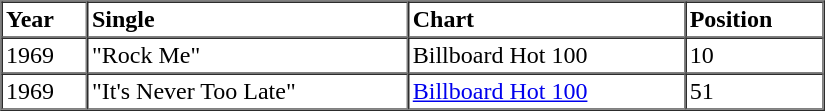<table border=1 cellspacing=0 cellpadding=2 width="550px">
<tr>
<th align="left">Year</th>
<th align="left">Single</th>
<th align="left">Chart</th>
<th align="left">Position</th>
</tr>
<tr>
<td align="left">1969</td>
<td align="left">"Rock Me"</td>
<td align="left">Billboard Hot 100</td>
<td align="left">10</td>
</tr>
<tr>
<td align="left">1969</td>
<td align="left">"It's Never Too Late"</td>
<td align="left"><a href='#'>Billboard Hot 100</a></td>
<td align="left">51</td>
</tr>
<tr>
</tr>
</table>
